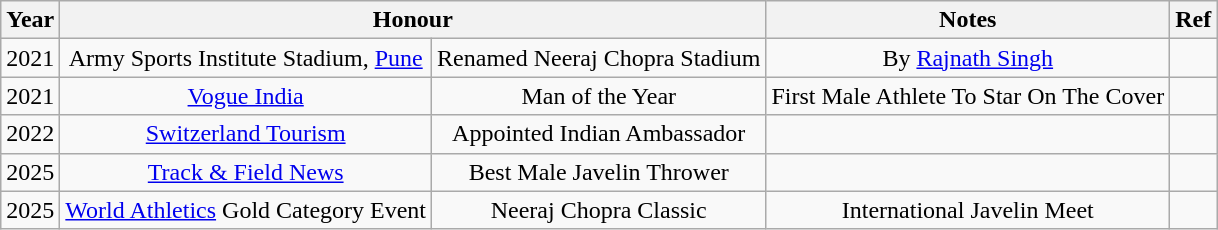<table class="wikitable" style="text-align:center;">
<tr>
<th>Year</th>
<th colspan=2>Honour</th>
<th>Notes</th>
<th>Ref</th>
</tr>
<tr>
<td>2021</td>
<td>Army Sports Institute Stadium, <a href='#'>Pune</a></td>
<td>Renamed Neeraj Chopra Stadium</td>
<td>By <a href='#'>Rajnath Singh</a></td>
<td></td>
</tr>
<tr>
<td>2021</td>
<td><a href='#'>Vogue India</a></td>
<td>Man of the Year</td>
<td>First Male Athlete To Star On The Cover</td>
<td></td>
</tr>
<tr>
<td>2022</td>
<td><a href='#'>Switzerland Tourism</a></td>
<td>Appointed Indian Ambassador</td>
<td></td>
<td></td>
</tr>
<tr>
<td>2025</td>
<td><a href='#'>Track & Field News</a></td>
<td>Best Male Javelin Thrower</td>
<td></td>
<td></td>
</tr>
<tr>
<td>2025</td>
<td><a href='#'>World Athletics</a> Gold Category Event</td>
<td>Neeraj Chopra Classic</td>
<td>International Javelin Meet</td>
<td></td>
</tr>
</table>
